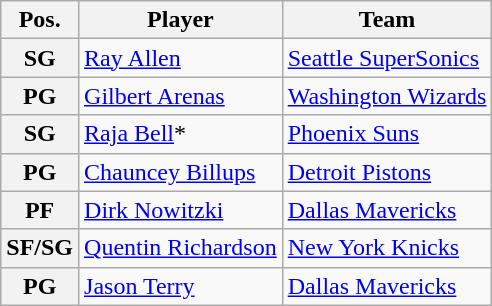<table class="wikitable">
<tr>
<th>Pos.</th>
<th>Player</th>
<th>Team</th>
</tr>
<tr>
<th>SG</th>
<td><a href='#'>Ray Allen</a></td>
<td><a href='#'>Seattle SuperSonics</a></td>
</tr>
<tr>
<th>PG</th>
<td><a href='#'>Gilbert Arenas</a></td>
<td><a href='#'>Washington Wizards</a></td>
</tr>
<tr>
<th>SG</th>
<td><a href='#'>Raja Bell</a>*</td>
<td><a href='#'>Phoenix Suns</a></td>
</tr>
<tr>
<th>PG</th>
<td><a href='#'>Chauncey Billups</a></td>
<td><a href='#'>Detroit Pistons</a></td>
</tr>
<tr>
<th>PF</th>
<td><a href='#'>Dirk Nowitzki</a></td>
<td><a href='#'>Dallas Mavericks</a></td>
</tr>
<tr>
<th>SF/SG</th>
<td><a href='#'>Quentin Richardson</a></td>
<td><a href='#'>New York Knicks</a></td>
</tr>
<tr>
<th>PG</th>
<td><a href='#'>Jason Terry</a></td>
<td><a href='#'>Dallas Mavericks</a></td>
</tr>
</table>
